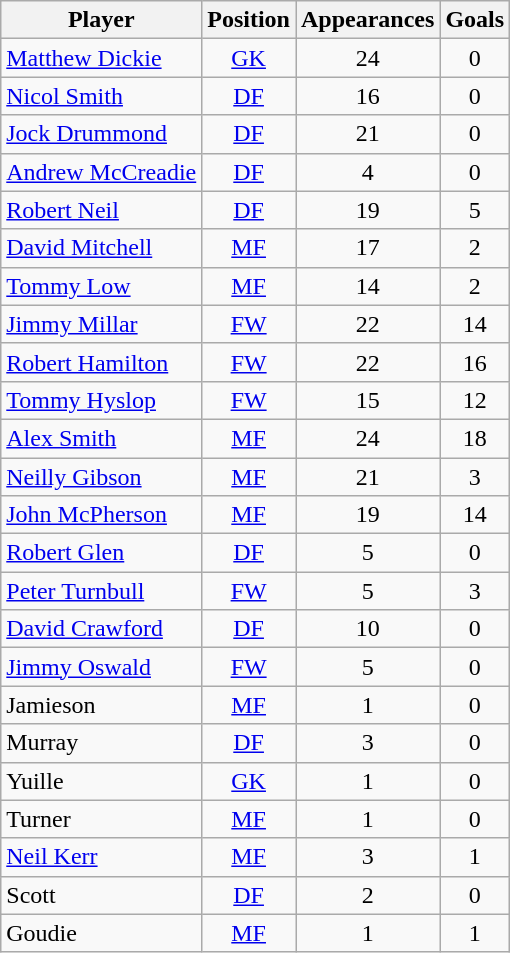<table class="wikitable sortable" style="text-align: center;">
<tr>
<th>Player</th>
<th>Position</th>
<th>Appearances</th>
<th>Goals</th>
</tr>
<tr>
<td align="left"> <a href='#'>Matthew Dickie</a></td>
<td><a href='#'>GK</a></td>
<td>24</td>
<td>0</td>
</tr>
<tr>
<td align="left"> <a href='#'>Nicol Smith</a></td>
<td><a href='#'>DF</a></td>
<td>16</td>
<td>0</td>
</tr>
<tr>
<td align="left"> <a href='#'>Jock Drummond</a></td>
<td><a href='#'>DF</a></td>
<td>21</td>
<td>0</td>
</tr>
<tr>
<td align="left"> <a href='#'>Andrew McCreadie</a></td>
<td><a href='#'>DF</a></td>
<td>4</td>
<td>0</td>
</tr>
<tr>
<td align="left"> <a href='#'>Robert Neil</a></td>
<td><a href='#'>DF</a></td>
<td>19</td>
<td>5</td>
</tr>
<tr>
<td align="left"> <a href='#'>David Mitchell</a></td>
<td><a href='#'>MF</a></td>
<td>17</td>
<td>2</td>
</tr>
<tr>
<td align="left"> <a href='#'>Tommy Low</a></td>
<td><a href='#'>MF</a></td>
<td>14</td>
<td>2</td>
</tr>
<tr>
<td align="left"> <a href='#'>Jimmy Millar</a></td>
<td><a href='#'>FW</a></td>
<td>22</td>
<td>14</td>
</tr>
<tr>
<td align="left"> <a href='#'>Robert Hamilton</a></td>
<td><a href='#'>FW</a></td>
<td>22</td>
<td>16</td>
</tr>
<tr>
<td align="left"> <a href='#'>Tommy Hyslop</a></td>
<td><a href='#'>FW</a></td>
<td>15</td>
<td>12</td>
</tr>
<tr>
<td align="left"> <a href='#'>Alex Smith</a></td>
<td><a href='#'>MF</a></td>
<td>24</td>
<td>18</td>
</tr>
<tr>
<td align="left"> <a href='#'>Neilly Gibson</a></td>
<td><a href='#'>MF</a></td>
<td>21</td>
<td>3</td>
</tr>
<tr>
<td align="left"> <a href='#'>John McPherson</a></td>
<td><a href='#'>MF</a></td>
<td>19</td>
<td>14</td>
</tr>
<tr>
<td align="left"> <a href='#'>Robert Glen</a></td>
<td><a href='#'>DF</a></td>
<td>5</td>
<td>0</td>
</tr>
<tr>
<td align="left"> <a href='#'>Peter Turnbull</a></td>
<td><a href='#'>FW</a></td>
<td>5</td>
<td>3</td>
</tr>
<tr>
<td align="left"> <a href='#'>David Crawford</a></td>
<td><a href='#'>DF</a></td>
<td>10</td>
<td>0</td>
</tr>
<tr>
<td align="left"> <a href='#'>Jimmy Oswald</a></td>
<td><a href='#'>FW</a></td>
<td>5</td>
<td>0</td>
</tr>
<tr>
<td align="left"> Jamieson</td>
<td><a href='#'>MF</a></td>
<td>1</td>
<td>0</td>
</tr>
<tr>
<td align="left"> Murray</td>
<td><a href='#'>DF</a></td>
<td>3</td>
<td>0</td>
</tr>
<tr>
<td align="left"> Yuille</td>
<td><a href='#'>GK</a></td>
<td>1</td>
<td>0</td>
</tr>
<tr>
<td align="left"> Turner</td>
<td><a href='#'>MF</a></td>
<td>1</td>
<td>0</td>
</tr>
<tr>
<td align="left"> <a href='#'>Neil Kerr</a></td>
<td><a href='#'>MF</a></td>
<td>3</td>
<td>1</td>
</tr>
<tr>
<td align="left"> Scott</td>
<td><a href='#'>DF</a></td>
<td>2</td>
<td>0</td>
</tr>
<tr>
<td align="left"> Goudie</td>
<td><a href='#'>MF</a></td>
<td>1</td>
<td>1</td>
</tr>
</table>
